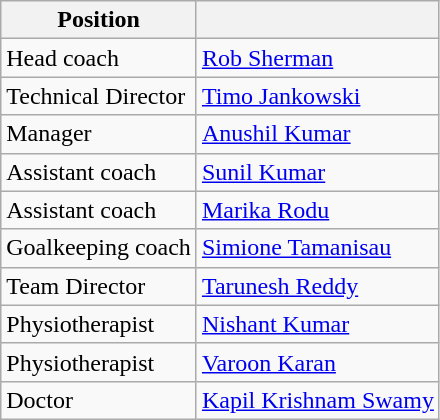<table class=wikitable>
<tr>
<th>Position</th>
<th></th>
</tr>
<tr>
<td>Head coach</td>
<td> <a href='#'>Rob Sherman</a></td>
</tr>
<tr>
<td>Technical Director</td>
<td> <a href='#'>Timo Jankowski</a></td>
</tr>
<tr>
<td>Manager</td>
<td> <a href='#'>Anushil Kumar</a></td>
</tr>
<tr>
<td>Assistant coach</td>
<td> <a href='#'>Sunil Kumar</a></td>
</tr>
<tr>
<td>Assistant coach</td>
<td> <a href='#'>Marika Rodu</a></td>
</tr>
<tr>
<td>Goalkeeping coach</td>
<td> <a href='#'>Simione Tamanisau</a></td>
</tr>
<tr>
<td>Team Director</td>
<td> <a href='#'>Tarunesh Reddy</a></td>
</tr>
<tr>
<td>Physiotherapist</td>
<td> <a href='#'>Nishant Kumar</a></td>
</tr>
<tr>
<td>Physiotherapist</td>
<td> <a href='#'>Varoon Karan</a></td>
</tr>
<tr>
<td>Doctor</td>
<td> <a href='#'>Kapil Krishnam Swamy</a></td>
</tr>
</table>
